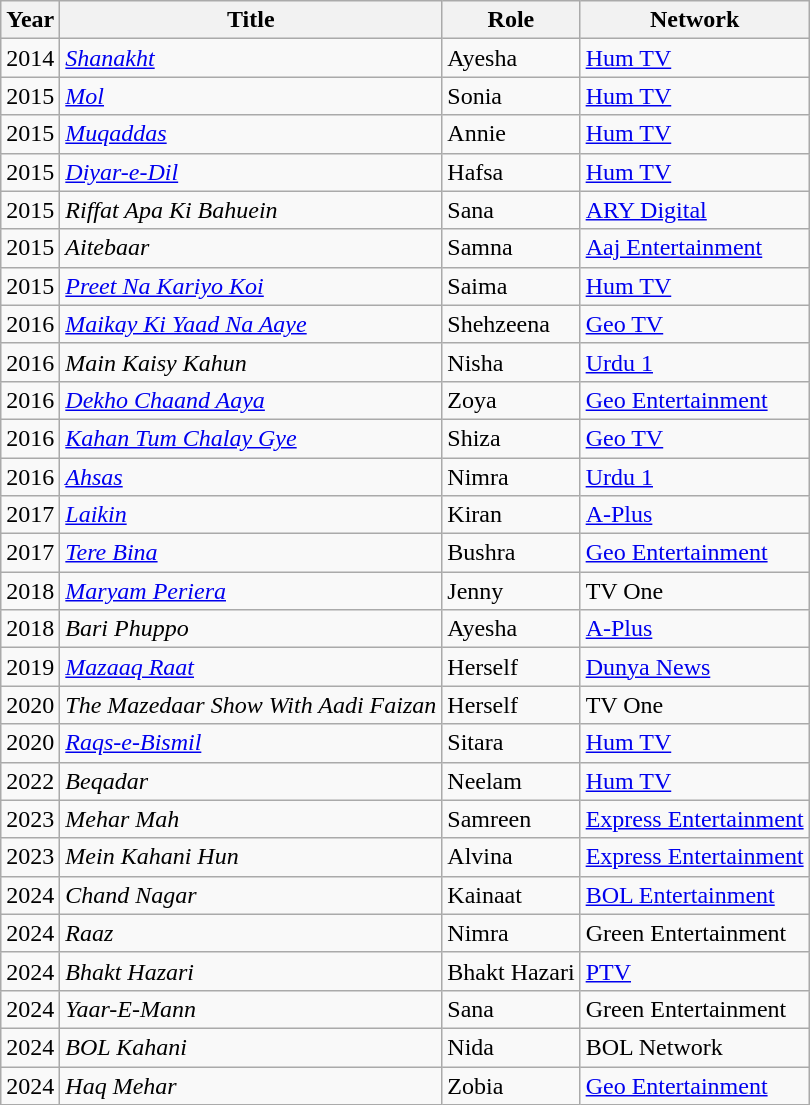<table class="wikitable sortable plainrowheaders">
<tr style="text-align:center;">
<th scope="col">Year</th>
<th scope="col">Title</th>
<th scope="col">Role</th>
<th scope="col">Network</th>
</tr>
<tr>
<td>2014</td>
<td><em><a href='#'>Shanakht</a></em></td>
<td>Ayesha</td>
<td><a href='#'>Hum TV</a></td>
</tr>
<tr>
<td>2015</td>
<td><em><a href='#'>Mol</a></em></td>
<td>Sonia</td>
<td><a href='#'>Hum TV</a></td>
</tr>
<tr>
<td>2015</td>
<td><em><a href='#'>Muqaddas</a></em></td>
<td>Annie</td>
<td><a href='#'>Hum TV</a></td>
</tr>
<tr>
<td>2015</td>
<td><em><a href='#'>Diyar-e-Dil</a></em></td>
<td>Hafsa</td>
<td><a href='#'>Hum TV</a></td>
</tr>
<tr>
<td>2015</td>
<td><em>Riffat Apa Ki Bahuein</em></td>
<td>Sana</td>
<td><a href='#'>ARY Digital</a></td>
</tr>
<tr>
<td>2015</td>
<td><em>Aitebaar</em></td>
<td>Samna</td>
<td><a href='#'>Aaj Entertainment</a></td>
</tr>
<tr>
<td>2015</td>
<td><em><a href='#'>Preet Na Kariyo Koi</a></em></td>
<td>Saima</td>
<td><a href='#'>Hum TV</a></td>
</tr>
<tr>
<td>2016</td>
<td><em><a href='#'>Maikay Ki Yaad Na Aaye</a></em></td>
<td>Shehzeena</td>
<td><a href='#'>Geo TV</a></td>
</tr>
<tr>
<td>2016</td>
<td><em>Main Kaisy Kahun</em></td>
<td>Nisha</td>
<td><a href='#'>Urdu 1</a></td>
</tr>
<tr>
<td>2016</td>
<td><em><a href='#'>Dekho Chaand Aaya</a></em></td>
<td>Zoya</td>
<td><a href='#'>Geo Entertainment</a></td>
</tr>
<tr>
<td>2016</td>
<td><em><a href='#'>Kahan Tum Chalay Gye</a></em></td>
<td>Shiza</td>
<td><a href='#'>Geo TV</a></td>
</tr>
<tr>
<td>2016</td>
<td><em><a href='#'>Ahsas</a></em></td>
<td>Nimra</td>
<td><a href='#'>Urdu 1</a></td>
</tr>
<tr>
<td>2017</td>
<td><em><a href='#'>Laikin</a></em></td>
<td>Kiran</td>
<td><a href='#'>A-Plus</a></td>
</tr>
<tr>
<td>2017</td>
<td><em><a href='#'>Tere Bina</a></em></td>
<td>Bushra</td>
<td><a href='#'>Geo Entertainment</a></td>
</tr>
<tr>
<td>2018</td>
<td><em><a href='#'>Maryam Periera</a></em></td>
<td>Jenny</td>
<td>TV One</td>
</tr>
<tr>
<td>2018</td>
<td><em>Bari Phuppo</em></td>
<td>Ayesha</td>
<td><a href='#'>A-Plus</a></td>
</tr>
<tr>
<td>2019</td>
<td><em><a href='#'>Mazaaq Raat</a></em></td>
<td>Herself</td>
<td><a href='#'>Dunya News</a></td>
</tr>
<tr>
<td>2020</td>
<td><em>The Mazedaar Show With Aadi Faizan</em></td>
<td>Herself</td>
<td>TV One</td>
</tr>
<tr>
<td>2020</td>
<td><em><a href='#'>Raqs-e-Bismil</a></em></td>
<td>Sitara</td>
<td><a href='#'>Hum TV</a></td>
</tr>
<tr>
<td>2022</td>
<td><em>Beqadar</em></td>
<td>Neelam</td>
<td><a href='#'>Hum TV</a></td>
</tr>
<tr>
<td>2023</td>
<td><em>Mehar Mah</em></td>
<td>Samreen</td>
<td><a href='#'>Express Entertainment</a></td>
</tr>
<tr>
<td>2023</td>
<td><em>Mein Kahani Hun</em></td>
<td>Alvina</td>
<td><a href='#'>Express Entertainment</a></td>
</tr>
<tr>
<td>2024</td>
<td><em>Chand Nagar</em></td>
<td>Kainaat</td>
<td><a href='#'>BOL Entertainment</a></td>
</tr>
<tr>
<td>2024</td>
<td><em>Raaz</em></td>
<td>Nimra</td>
<td>Green Entertainment</td>
</tr>
<tr>
<td>2024</td>
<td><em>Bhakt Hazari</em></td>
<td>Bhakt Hazari</td>
<td><a href='#'>PTV</a></td>
</tr>
<tr>
<td>2024</td>
<td><em>Yaar-E-Mann</em></td>
<td>Sana</td>
<td>Green Entertainment</td>
</tr>
<tr>
<td>2024</td>
<td><em>BOL Kahani</em></td>
<td>Nida</td>
<td>BOL Network</td>
</tr>
<tr>
<td>2024</td>
<td><em>Haq Mehar</em></td>
<td>Zobia</td>
<td><a href='#'>Geo Entertainment</a></td>
</tr>
</table>
